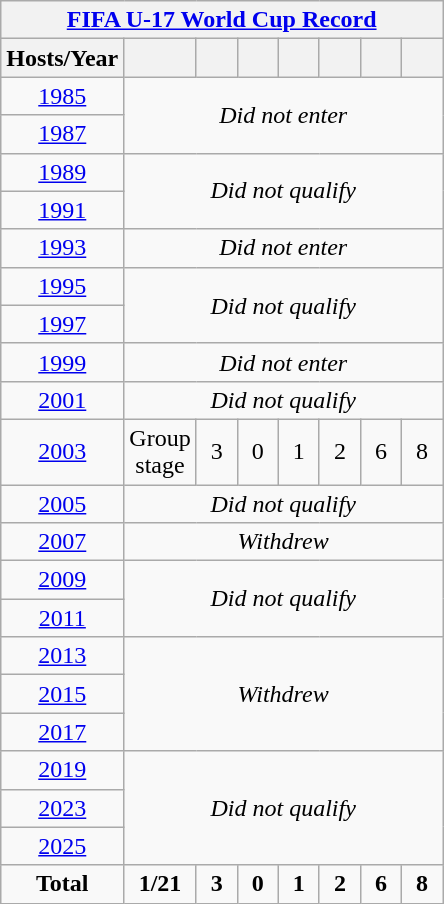<table class="wikitable" style="text-align: center;">
<tr>
<th colspan=9><a href='#'>FIFA U-17 World Cup Record</a></th>
</tr>
<tr>
<th>Hosts/Year</th>
<th width=20></th>
<th width=20></th>
<th width=20></th>
<th width=20></th>
<th width=20></th>
<th width=20></th>
<th width=20></th>
</tr>
<tr>
<td> <a href='#'>1985</a></td>
<td colspan=7 rowspan=2><em>Did not enter</em></td>
</tr>
<tr>
<td> <a href='#'>1987</a></td>
</tr>
<tr>
<td> <a href='#'>1989</a></td>
<td colspan=7 rowspan=2><em>Did not qualify</em></td>
</tr>
<tr>
<td> <a href='#'>1991</a></td>
</tr>
<tr>
<td> <a href='#'>1993</a></td>
<td colspan=7 rowspan=1><em>Did not enter</em></td>
</tr>
<tr>
<td> <a href='#'>1995</a></td>
<td colspan=7 rowspan=2><em>Did not qualify</em></td>
</tr>
<tr>
<td> <a href='#'>1997</a></td>
</tr>
<tr>
<td> <a href='#'>1999</a></td>
<td colspan=7 rowspan=1><em>Did not enter</em></td>
</tr>
<tr>
<td> <a href='#'>2001</a></td>
<td colspan=7 rowspan=1><em>Did not qualify</em></td>
</tr>
<tr>
<td> <a href='#'>2003</a></td>
<td>Group stage</td>
<td>3</td>
<td>0</td>
<td>1</td>
<td>2</td>
<td>6</td>
<td>8</td>
</tr>
<tr>
<td> <a href='#'>2005</a></td>
<td colspan=7 rowspan=1><em>Did not qualify</em></td>
</tr>
<tr>
<td> <a href='#'>2007</a></td>
<td colspan=7 rowspan=1><em>Withdrew</em></td>
</tr>
<tr>
<td> <a href='#'>2009</a></td>
<td colspan=7 rowspan=2><em>Did not qualify</em></td>
</tr>
<tr>
<td> <a href='#'>2011</a></td>
</tr>
<tr>
<td> <a href='#'>2013</a></td>
<td colspan=7 rowspan=3><em>Withdrew</em></td>
</tr>
<tr>
<td> <a href='#'>2015</a></td>
</tr>
<tr>
<td> <a href='#'>2017</a></td>
</tr>
<tr>
<td> <a href='#'>2019</a></td>
<td colspan=7 rowspan=3><em>Did not qualify</em></td>
</tr>
<tr>
<td> <a href='#'>2023</a></td>
</tr>
<tr>
<td> <a href='#'>2025</a></td>
</tr>
<tr>
<td><strong>Total</strong></td>
<td><strong>1/21</strong></td>
<td><strong>3</strong></td>
<td><strong>0</strong></td>
<td><strong>1</strong></td>
<td><strong>2</strong></td>
<td><strong>6</strong></td>
<td><strong>8</strong></td>
</tr>
</table>
